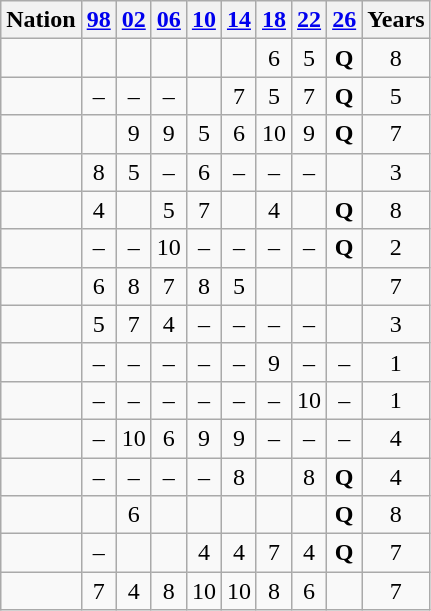<table class="wikitable sortable" style="text-align:center">
<tr>
<th>Nation</th>
<th data-sort-type="number"><a href='#'>98</a></th>
<th data-sort-type="number"><a href='#'>02</a></th>
<th data-sort-type="number"><a href='#'>06</a></th>
<th data-sort-type="number"><a href='#'>10</a></th>
<th data-sort-type="number"><a href='#'>14</a></th>
<th data-sort-type="number"><a href='#'>18</a></th>
<th data-sort-type="number"><a href='#'>22</a></th>
<th data-sort-type="number"><a href='#'>26</a></th>
<th>Years</th>
</tr>
<tr>
<td align=left></td>
<td></td>
<td></td>
<td></td>
<td></td>
<td></td>
<td>6</td>
<td>5</td>
<td><strong>Q</strong></td>
<td>8</td>
</tr>
<tr>
<td align=left></td>
<td data-sort-value="11">–</td>
<td data-sort-value="11">–</td>
<td data-sort-value="11">–</td>
<td></td>
<td>7</td>
<td>5</td>
<td>7</td>
<td><strong>Q</strong></td>
<td>5</td>
</tr>
<tr>
<td align=left></td>
<td></td>
<td>9</td>
<td>9</td>
<td>5</td>
<td>6</td>
<td>10</td>
<td>9</td>
<td><strong>Q</strong></td>
<td>7</td>
</tr>
<tr>
<td align=left></td>
<td>8</td>
<td>5</td>
<td data-sort-value="11">–</td>
<td>6</td>
<td data-sort-value="11">–</td>
<td data-sort-value="11">–</td>
<td data-sort-value="11">–</td>
<td></td>
<td>3</td>
</tr>
<tr>
<td align=left></td>
<td>4</td>
<td></td>
<td>5</td>
<td>7</td>
<td></td>
<td>4</td>
<td data-sort-value="11"></td>
<td><strong>Q</strong></td>
<td>8</td>
</tr>
<tr>
<td align=left></td>
<td data-sort-value="11">–</td>
<td data-sort-value="11">–</td>
<td>10</td>
<td data-sort-value="11">–</td>
<td data-sort-value="11">–</td>
<td data-sort-value="11">–</td>
<td data-sort-value="11">–</td>
<td><strong>Q</strong></td>
<td>2</td>
</tr>
<tr>
<td align=left></td>
<td>6</td>
<td>8</td>
<td>7</td>
<td>8</td>
<td>5</td>
<td></td>
<td data-sort-value="11"></td>
<td></td>
<td>7</td>
</tr>
<tr>
<td align=left></td>
<td>5</td>
<td>7</td>
<td>4</td>
<td data-sort-value="11">–</td>
<td data-sort-value="11">–</td>
<td data-sort-value="11">–</td>
<td data-sort-value="11">–</td>
<td></td>
<td>3</td>
</tr>
<tr>
<td align=left></td>
<td data-sort-value="11">–</td>
<td data-sort-value="11">–</td>
<td data-sort-value="11">–</td>
<td data-sort-value="11">–</td>
<td data-sort-value="11">–</td>
<td>9</td>
<td data-sort-value="11">–</td>
<td data-sort-value="11">–</td>
<td>1</td>
</tr>
<tr>
<td align=left></td>
<td data-sort-value="11">–</td>
<td data-sort-value="11">–</td>
<td data-sort-value="11">–</td>
<td data-sort-value="11">–</td>
<td data-sort-value="11">–</td>
<td data-sort-value="11">–</td>
<td>10</td>
<td data-sort-value="11">–</td>
<td>1</td>
</tr>
<tr>
<td align=left></td>
<td data-sort-value="11">–</td>
<td>10</td>
<td>6</td>
<td>9</td>
<td>9</td>
<td data-sort-value="11">–</td>
<td data-sort-value="11">–</td>
<td data-sort-value="11">–</td>
<td>4</td>
</tr>
<tr>
<td align=left></td>
<td data-sort-value="11">–</td>
<td data-sort-value="11">–</td>
<td data-sort-value="11">–</td>
<td data-sort-value="11">–</td>
<td>8</td>
<td></td>
<td>8</td>
<td><strong>Q</strong></td>
<td>4</td>
</tr>
<tr>
<td align=left></td>
<td></td>
<td>6</td>
<td></td>
<td></td>
<td></td>
<td></td>
<td></td>
<td><strong>Q</strong></td>
<td>8</td>
</tr>
<tr>
<td align=left></td>
<td data-sort-value="11">–</td>
<td></td>
<td></td>
<td>4</td>
<td>4</td>
<td>7</td>
<td>4</td>
<td><strong>Q</strong></td>
<td>7</td>
</tr>
<tr>
<td align=left></td>
<td>7</td>
<td>4</td>
<td>8</td>
<td>10</td>
<td>10</td>
<td>8</td>
<td>6</td>
<td></td>
<td>7</td>
</tr>
</table>
